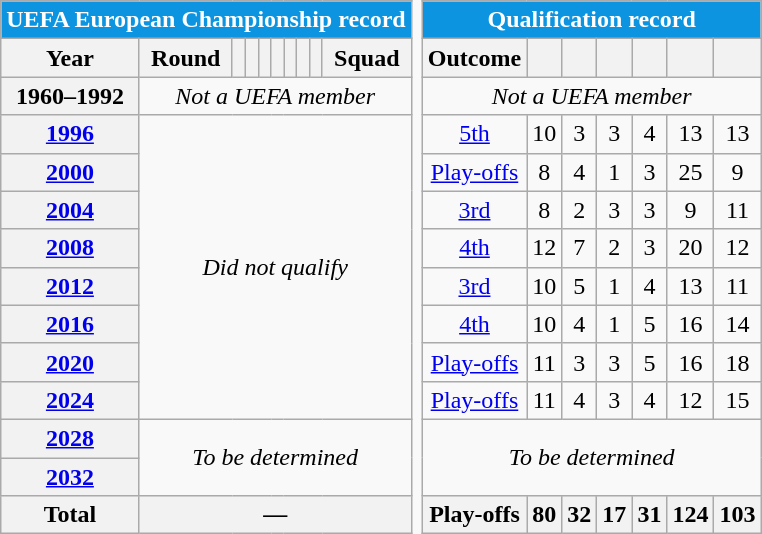<table class="wikitable" style="text-align:center; border: none;">
<tr style="color:white">
<th style="background:#0d94e1" colspan=10>UEFA European Championship record</th>
<td rowspan=13 style="width:1; border: none;"></td>
<th style="background:#0d94e1" colspan=7>Qualification record</th>
</tr>
<tr>
<th>Year</th>
<th>Round</th>
<th></th>
<th></th>
<th></th>
<th></th>
<th></th>
<th></th>
<th></th>
<th>Squad</th>
<th>Outcome</th>
<th></th>
<th></th>
<th></th>
<th></th>
<th></th>
<th></th>
</tr>
<tr>
<th>1960–1992</th>
<td colspan=9><em>Not a UEFA member</em></td>
<td colspan=7><em>Not a UEFA member</em></td>
</tr>
<tr>
<th> <a href='#'>1996</a></th>
<td rowspan=8 colspan=9><em>Did not qualify</em></td>
<td><a href='#'>5th</a></td>
<td>10</td>
<td>3</td>
<td>3</td>
<td>4</td>
<td>13</td>
<td>13</td>
</tr>
<tr>
<th>  <a href='#'>2000</a></th>
<td><a href='#'>Play-offs</a></td>
<td>8</td>
<td>4</td>
<td>1</td>
<td>3</td>
<td>25</td>
<td>9</td>
</tr>
<tr>
<th> <a href='#'>2004</a></th>
<td><a href='#'>3rd</a></td>
<td>8</td>
<td>2</td>
<td>3</td>
<td>3</td>
<td>9</td>
<td>11</td>
</tr>
<tr>
<th>  <a href='#'>2008</a></th>
<td><a href='#'>4th</a></td>
<td>12</td>
<td>7</td>
<td>2</td>
<td>3</td>
<td>20</td>
<td>12</td>
</tr>
<tr>
<th>  <a href='#'>2012</a></th>
<td><a href='#'>3rd</a></td>
<td>10</td>
<td>5</td>
<td>1</td>
<td>4</td>
<td>13</td>
<td>11</td>
</tr>
<tr>
<th> <a href='#'>2016</a></th>
<td><a href='#'>4th</a></td>
<td>10</td>
<td>4</td>
<td>1</td>
<td>5</td>
<td>16</td>
<td>14</td>
</tr>
<tr>
<th> <a href='#'>2020</a></th>
<td><a href='#'>Play-offs</a></td>
<td>11</td>
<td>3</td>
<td>3</td>
<td>5</td>
<td>16</td>
<td>18</td>
</tr>
<tr>
<th> <a href='#'>2024</a></th>
<td><a href='#'>Play-offs</a></td>
<td>11</td>
<td>4</td>
<td>3</td>
<td>4</td>
<td>12</td>
<td>15</td>
</tr>
<tr>
<th>  <a href='#'>2028</a></th>
<td colspan=9 rowspan=2><em>To be determined</em></td>
<td colspan=7 rowspan=2><em>To be determined</em></td>
</tr>
<tr>
<th>  <a href='#'>2032</a></th>
</tr>
<tr>
<th>Total</th>
<th colspan=9>—</th>
<td style="width:1; border: none;"></td>
<th>Play-offs</th>
<th>80</th>
<th>32</th>
<th>17</th>
<th>31</th>
<th>124</th>
<th>103</th>
</tr>
</table>
